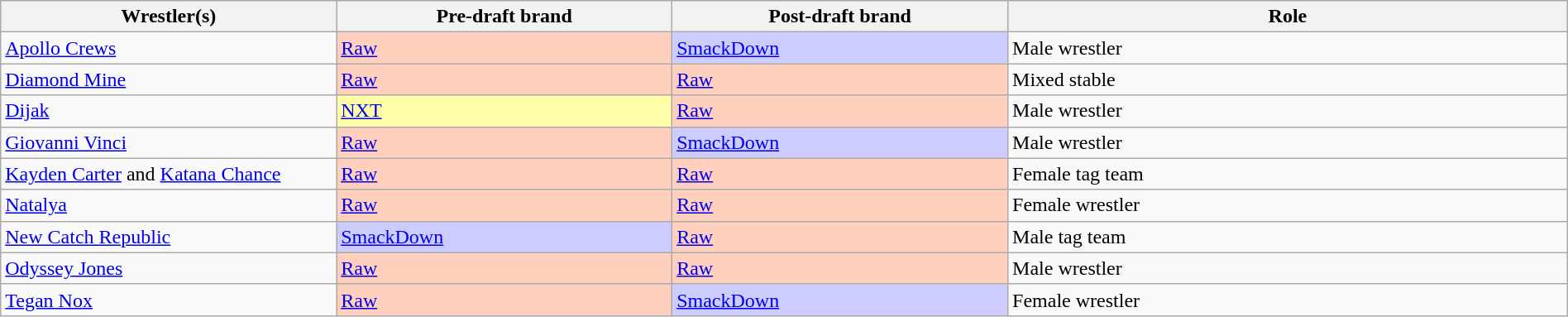<table class="wikitable sortable" style="width: 100%">
<tr>
<th width="15%">Wrestler(s)</th>
<th width="15%">Pre-draft brand</th>
<th width="15%">Post-draft brand</th>
<th width="25%">Role</th>
</tr>
<tr>
<td><a href='#'>Apollo Crews</a></td>
<td style="background:#ffd0bd"><a href='#'>Raw</a></td>
<td style="background:#ccf;"><a href='#'>SmackDown</a></td>
<td>Male wrestler</td>
</tr>
<tr>
<td><a href='#'>Diamond Mine</a><br></td>
<td style="background:#ffd0bd"><a href='#'>Raw</a></td>
<td style="background:#ffd0bd"><a href='#'>Raw</a></td>
<td>Mixed stable</td>
</tr>
<tr>
<td><a href='#'>Dijak</a></td>
<td style="background:#ffa;"><a href='#'>NXT</a></td>
<td style="background:#ffd0bd"><a href='#'>Raw</a></td>
<td>Male wrestler</td>
</tr>
<tr>
<td><a href='#'>Giovanni Vinci</a></td>
<td style="background:#ffd0bd"><a href='#'>Raw</a></td>
<td style="background:#ccf;"><a href='#'>SmackDown</a></td>
<td>Male wrestler</td>
</tr>
<tr>
<td><a href='#'>Kayden Carter</a> and <a href='#'>Katana Chance</a></td>
<td style="background:#ffd0bd"><a href='#'>Raw</a></td>
<td style="background:#ffd0bd"><a href='#'>Raw</a></td>
<td>Female tag team</td>
</tr>
<tr>
<td><a href='#'>Natalya</a></td>
<td style="background:#ffd0bd"><a href='#'>Raw</a></td>
<td style="background:#ffd0bd"><a href='#'>Raw</a></td>
<td>Female wrestler</td>
</tr>
<tr>
<td><a href='#'>New Catch Republic</a><br></td>
<td style="background:#ccf;"><a href='#'>SmackDown</a></td>
<td style="background:#ffd0bd"><a href='#'>Raw</a></td>
<td>Male tag team</td>
</tr>
<tr>
<td><a href='#'>Odyssey Jones</a></td>
<td style="background:#ffd0bd"><a href='#'>Raw</a></td>
<td style="background:#ffd0bd"><a href='#'>Raw</a></td>
<td>Male wrestler</td>
</tr>
<tr>
<td><a href='#'>Tegan Nox</a></td>
<td style="background:#ffd0bd"><a href='#'>Raw</a></td>
<td style="background:#ccf;"><a href='#'>SmackDown</a></td>
<td>Female wrestler</td>
</tr>
</table>
